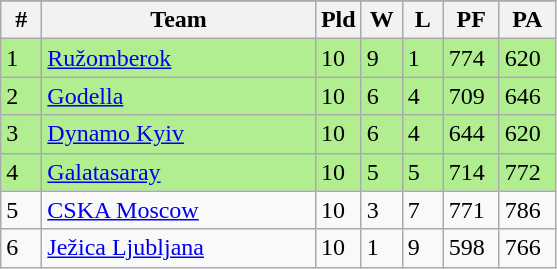<table class=wikitable>
<tr align=center>
</tr>
<tr>
<th width=20>#</th>
<th width=175>Team</th>
<th width=20>Pld</th>
<th width=20>W</th>
<th width=20>L</th>
<th width=30>PF</th>
<th width=30>PA</th>
</tr>
<tr bgcolor=B0EE90>
<td>1</td>
<td align="left"> <a href='#'>Ružomberok</a></td>
<td>10</td>
<td>9</td>
<td>1</td>
<td>774</td>
<td>620</td>
</tr>
<tr bgcolor=B0EE90>
<td>2</td>
<td align="left"> <a href='#'>Godella</a></td>
<td>10</td>
<td>6</td>
<td>4</td>
<td>709</td>
<td>646</td>
</tr>
<tr bgcolor=B0EE90>
<td>3</td>
<td align="left"> <a href='#'>Dynamo Kyiv</a></td>
<td>10</td>
<td>6</td>
<td>4</td>
<td>644</td>
<td>620</td>
</tr>
<tr bgcolor=B0EE90>
<td>4</td>
<td align="left"> <a href='#'>Galatasaray</a></td>
<td>10</td>
<td>5</td>
<td>5</td>
<td>714</td>
<td>772</td>
</tr>
<tr>
<td>5</td>
<td align="left"> <a href='#'>CSKA Moscow</a></td>
<td>10</td>
<td>3</td>
<td>7</td>
<td>771</td>
<td>786</td>
</tr>
<tr>
<td>6</td>
<td align="left"> <a href='#'>Ježica Ljubljana</a></td>
<td>10</td>
<td>1</td>
<td>9</td>
<td>598</td>
<td>766</td>
</tr>
</table>
